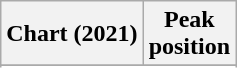<table class="wikitable plainrowheaders">
<tr>
<th>Chart (2021)</th>
<th>Peak<br>position</th>
</tr>
<tr>
</tr>
<tr>
</tr>
<tr>
</tr>
<tr>
</tr>
</table>
